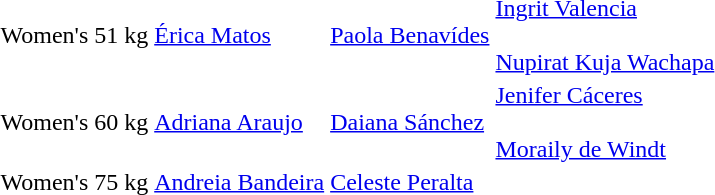<table>
<tr>
<td>Women's 51 kg<br></td>
<td><a href='#'>Érica Matos</a><br><em></em></td>
<td><a href='#'>Paola Benavídes</a><br><em></em></td>
<td><a href='#'>Ingrit Valencia</a><br><em></em><br><a href='#'>Nupirat Kuja Wachapa</a><br><em></em></td>
</tr>
<tr>
<td>Women's 60 kg<br></td>
<td><a href='#'>Adriana Araujo</a><br><em></em></td>
<td><a href='#'>Daiana Sánchez</a><br><em></em></td>
<td><a href='#'>Jenifer Cáceres</a><br><em></em><br><a href='#'>Moraily de Windt</a><br><em></em></td>
</tr>
<tr>
<td>Women's 75 kg<br></td>
<td><a href='#'>Andreia Bandeira</a><br><em></em></td>
<td><a href='#'>Celeste Peralta</a><br><em></em></td>
<td></td>
</tr>
<tr>
</tr>
</table>
